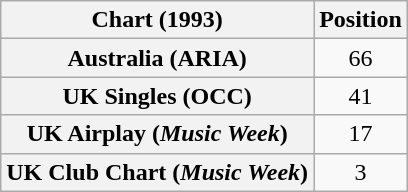<table class="wikitable sortable plainrowheaders" style="text-align:center">
<tr>
<th>Chart (1993)</th>
<th>Position</th>
</tr>
<tr>
<th scope="row">Australia (ARIA)</th>
<td>66</td>
</tr>
<tr>
<th scope="row">UK Singles (OCC)</th>
<td>41</td>
</tr>
<tr>
<th scope="row">UK Airplay (<em>Music Week</em>)</th>
<td>17</td>
</tr>
<tr>
<th scope="row">UK Club Chart (<em>Music Week</em>)</th>
<td>3</td>
</tr>
</table>
